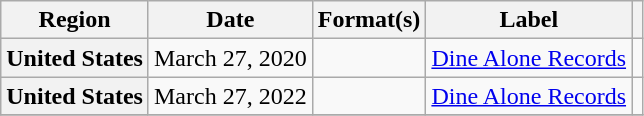<table class="wikitable plainrowheaders">
<tr>
<th scope="col">Region</th>
<th scope="col">Date</th>
<th scope="col">Format(s)</th>
<th scope="col">Label</th>
<th scope="col"></th>
</tr>
<tr>
<th scope="row">United States</th>
<td>March 27, 2020</td>
<td></td>
<td><a href='#'>Dine Alone Records</a></td>
<td style="text-align:center;"></td>
</tr>
<tr>
<th scope="row">United States</th>
<td>March 27, 2022</td>
<td></td>
<td><a href='#'>Dine Alone Records</a></td>
<td style="text-align:center;"></td>
</tr>
<tr>
</tr>
</table>
